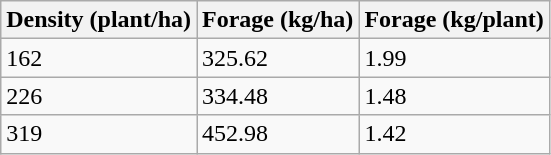<table class="wikitable">
<tr>
<th>Density (plant/ha)</th>
<th>Forage (kg/ha)</th>
<th>Forage (kg/plant)</th>
</tr>
<tr>
<td>162</td>
<td>325.62</td>
<td>1.99</td>
</tr>
<tr>
<td>226</td>
<td>334.48</td>
<td>1.48</td>
</tr>
<tr>
<td>319</td>
<td>452.98</td>
<td>1.42</td>
</tr>
</table>
